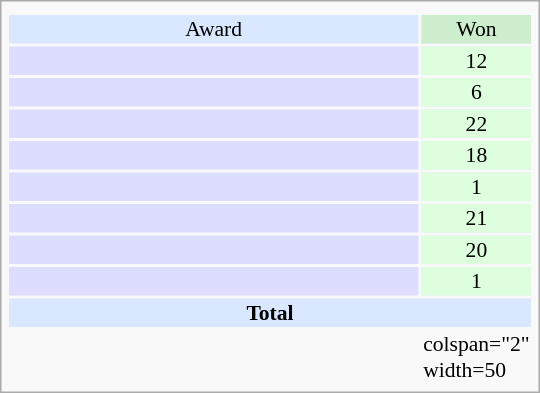<table class="infobox" style="width: 25em; text-align: left; font-size: 90%; vertical-align: middle;">
<tr>
<td colspan="3" style="text-align:center;"></td>
</tr>
<tr bgcolor=#D9E8FF>
<td style="text-align:center;">Award</td>
<td style="text-align:center;background: #cceecc;text-size:0.9em" width=50>Won</td>
</tr>
<tr bgcolor=#ddddff>
<td align="center"><br></td>
<td style="text-align:center;background: #ddffdd;vertical-align: middle;">12</td>
</tr>
<tr bgcolor=#ddddff>
<td align="center"><br></td>
<td style="text-align:center;background: #ddffdd;vertical-align: middle;">6</td>
</tr>
<tr bgcolor=#ddddff>
<td align="center"><br></td>
<td style="text-align:center;background: #ddffdd;vertical-align: middle;">22</td>
</tr>
<tr bgcolor=#ddddff>
<td align="center"><br></td>
<td style="text-align:center;background: #ddffdd;vertical-align: middle;">18</td>
</tr>
<tr bgcolor=#ddddff>
<td align="center"><br></td>
<td style="text-align:center;background: #ddffdd;vertical-align: middle;">1</td>
</tr>
<tr bgcolor=#ddddff>
<td align="center"><br></td>
<td style="text-align:center;background: #ddffdd;vertical-align: middle;">21</td>
</tr>
<tr bgcolor=#ddddff>
<td align="center"><br></td>
<td style="text-align:center;background: #ddffdd;vertical-align: middle;">20</td>
</tr>
<tr bgcolor=#ddddff>
<td align="center"><br></td>
<td style="text-align:center;background: #ddffdd;vertical-align: middle;">1</td>
</tr>
<tr bgcolor=#D9E8FF>
<td colspan="3" style="text-align:center;"><strong>Total</strong></td>
</tr>
<tr>
<td></td>
<td>colspan="2" width=50 </td>
</tr>
</table>
